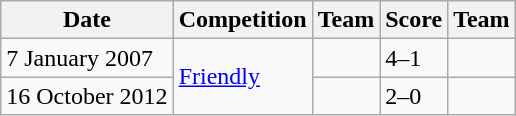<table class="wikitable">
<tr>
<th>Date</th>
<th>Competition</th>
<th>Team</th>
<th>Score</th>
<th>Team</th>
</tr>
<tr>
<td>7 January 2007</td>
<td rowspan="2"><a href='#'>Friendly</a></td>
<td></td>
<td>4–1</td>
<td></td>
</tr>
<tr>
<td>16 October 2012</td>
<td></td>
<td>2–0</td>
<td></td>
</tr>
</table>
